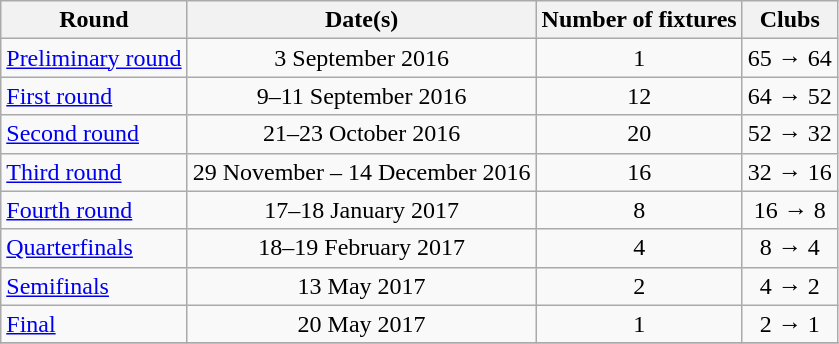<table class="wikitable" style="text-align:center">
<tr>
<th>Round</th>
<th>Date(s)</th>
<th>Number of fixtures</th>
<th>Clubs</th>
</tr>
<tr>
<td style="text-align:left;"><a href='#'>Preliminary round</a></td>
<td>3 September 2016</td>
<td>1</td>
<td>65 → 64</td>
</tr>
<tr>
<td style="text-align:left;"><a href='#'>First round</a></td>
<td>9–11 September 2016</td>
<td>12</td>
<td>64 → 52</td>
</tr>
<tr>
<td style="text-align:left;"><a href='#'>Second round</a></td>
<td>21–23 October 2016</td>
<td>20</td>
<td>52 → 32</td>
</tr>
<tr>
<td style="text-align:left;"><a href='#'>Third round</a></td>
<td>29 November – 14 December 2016</td>
<td>16</td>
<td>32 → 16</td>
</tr>
<tr>
<td style="text-align:left;"><a href='#'>Fourth round</a></td>
<td>17–18 January 2017</td>
<td>8</td>
<td>16 → 8</td>
</tr>
<tr>
<td style="text-align:left;"><a href='#'>Quarterfinals</a></td>
<td>18–19 February 2017</td>
<td>4</td>
<td>8 → 4</td>
</tr>
<tr>
<td style="text-align:left;"><a href='#'>Semifinals</a></td>
<td>13 May 2017</td>
<td>2</td>
<td>4 → 2</td>
</tr>
<tr>
<td style="text-align:left;"><a href='#'>Final</a></td>
<td>20 May 2017</td>
<td>1</td>
<td>2 → 1</td>
</tr>
<tr>
</tr>
</table>
